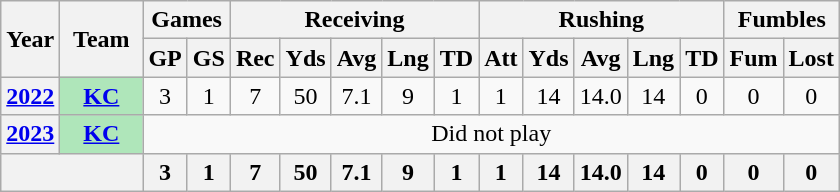<table class="wikitable" style="text-align:center">
<tr>
<th rowspan="2">Year</th>
<th rowspan="2">Team</th>
<th colspan="2">Games</th>
<th colspan="5">Receiving</th>
<th colspan="5">Rushing</th>
<th colspan="2">Fumbles</th>
</tr>
<tr>
<th>GP</th>
<th>GS</th>
<th>Rec</th>
<th>Yds</th>
<th>Avg</th>
<th>Lng</th>
<th>TD</th>
<th>Att</th>
<th>Yds</th>
<th>Avg</th>
<th>Lng</th>
<th>TD</th>
<th>Fum</th>
<th>Lost</th>
</tr>
<tr>
<th><a href='#'>2022</a></th>
<th style="background:#afe6ba; width:3em;"><a href='#'>KC</a></th>
<td>3</td>
<td>1</td>
<td>7</td>
<td>50</td>
<td>7.1</td>
<td>9</td>
<td>1</td>
<td>1</td>
<td>14</td>
<td>14.0</td>
<td>14</td>
<td>0</td>
<td>0</td>
<td>0</td>
</tr>
<tr>
<th><a href='#'>2023</a></th>
<th style="background:#afe6ba; width:3em;"><a href='#'>KC</a></th>
<td colspan="14">Did not play</td>
</tr>
<tr>
<th colspan="2"></th>
<th>3</th>
<th>1</th>
<th>7</th>
<th>50</th>
<th>7.1</th>
<th>9</th>
<th>1</th>
<th>1</th>
<th>14</th>
<th>14.0</th>
<th>14</th>
<th>0</th>
<th>0</th>
<th>0</th>
</tr>
</table>
